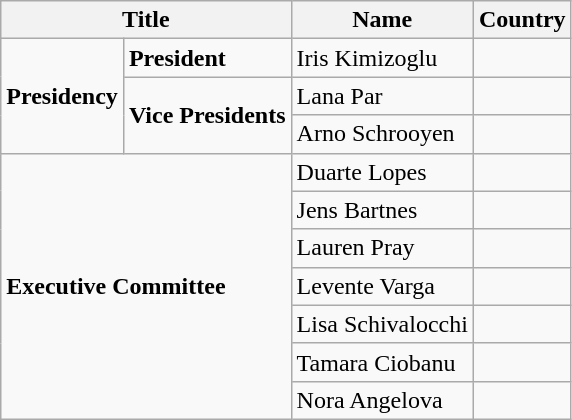<table class="wikitable">
<tr>
<th colspan=2>Title</th>
<th>Name</th>
<th>Country</th>
</tr>
<tr>
<td rowspan=3><strong>Presidency</strong></td>
<td><strong>President</strong></td>
<td>Iris Kimizoglu</td>
<td></td>
</tr>
<tr>
<td rowspan=2><strong>Vice Presidents</strong></td>
<td>Lana Par</td>
<td></td>
</tr>
<tr>
<td>Arno Schrooyen</td>
<td></td>
</tr>
<tr>
<td colspan=2 rowspan=7><strong>Executive Committee</strong></td>
<td>Duarte Lopes</td>
<td></td>
</tr>
<tr>
<td>Jens Bartnes</td>
<td></td>
</tr>
<tr>
<td>Lauren Pray</td>
<td></td>
</tr>
<tr>
<td>Levente Varga</td>
<td></td>
</tr>
<tr>
<td>Lisa Schivalocchi</td>
<td></td>
</tr>
<tr>
<td>Tamara Ciobanu</td>
<td></td>
</tr>
<tr>
<td>Nora Angelova</td>
<td></td>
</tr>
</table>
